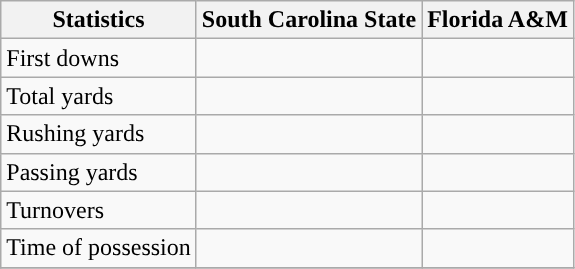<table class="wikitable">
<tr>
<th>Statistics</th>
<th>South Carolina State</th>
<th>Florida A&M</th>
</tr>
<tr>
<td>First downs</td>
<td> </td>
<td> </td>
</tr>
<tr>
<td>Total yards</td>
<td> </td>
<td> </td>
</tr>
<tr>
<td>Rushing yards</td>
<td> </td>
<td> </td>
</tr>
<tr>
<td>Passing yards</td>
<td> </td>
<td> </td>
</tr>
<tr>
<td>Turnovers</td>
<td> </td>
<td> </td>
</tr>
<tr>
<td>Time of possession</td>
<td> </td>
<td> </td>
</tr>
<tr>
</tr>
</table>
